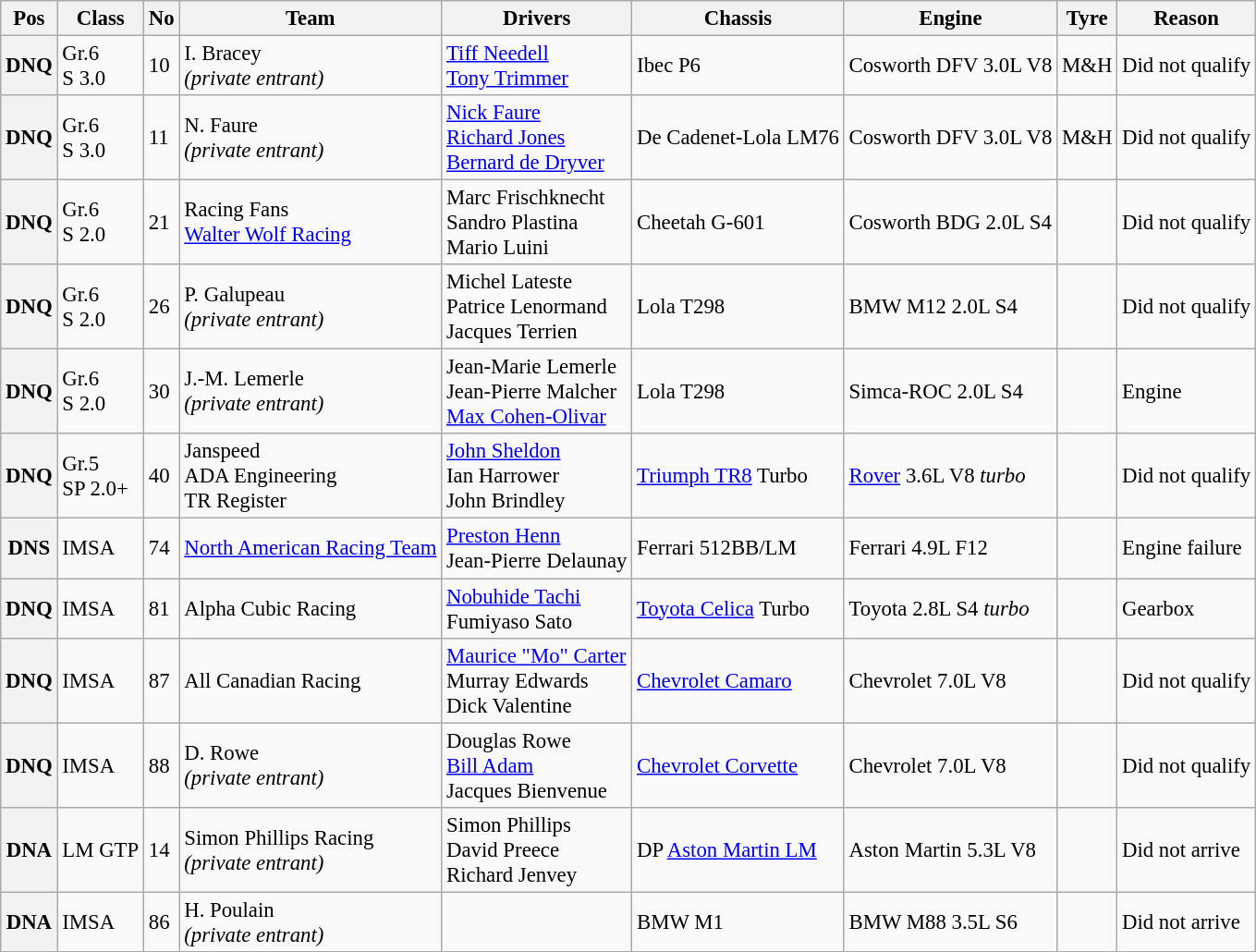<table class="wikitable" style="font-size: 95%;">
<tr>
<th>Pos</th>
<th>Class</th>
<th>No</th>
<th>Team</th>
<th>Drivers</th>
<th>Chassis</th>
<th>Engine</th>
<th>Tyre</th>
<th>Reason</th>
</tr>
<tr>
<th>DNQ</th>
<td>Gr.6<br>S 3.0</td>
<td>10</td>
<td> I. Bracey<br><em>(private entrant)</em></td>
<td> <a href='#'>Tiff Needell</a> <br> <a href='#'>Tony Trimmer</a></td>
<td>Ibec P6</td>
<td>Cosworth DFV 3.0L V8</td>
<td>M&H</td>
<td>Did not qualify</td>
</tr>
<tr>
<th>DNQ</th>
<td>Gr.6<br>S 3.0</td>
<td>11</td>
<td> N. Faure<br><em>(private entrant)</em></td>
<td> <a href='#'>Nick Faure</a> <br> <a href='#'>Richard Jones</a><br> <a href='#'>Bernard de Dryver</a></td>
<td>De Cadenet-Lola LM76</td>
<td>Cosworth DFV 3.0L V8</td>
<td>M&H</td>
<td>Did not qualify</td>
</tr>
<tr>
<th>DNQ</th>
<td>Gr.6<br>S 2.0</td>
<td>21</td>
<td> Racing Fans<br> <a href='#'>Walter Wolf Racing</a></td>
<td> Marc Frischknecht <br> Sandro Plastina<br> Mario Luini</td>
<td>Cheetah G-601</td>
<td>Cosworth BDG 2.0L S4</td>
<td></td>
<td>Did not qualify</td>
</tr>
<tr>
<th>DNQ</th>
<td>Gr.6<br>S 2.0</td>
<td>26</td>
<td> P. Galupeau<br><em>(private entrant)</em></td>
<td> Michel Lateste<br> Patrice Lenormand <br>  Jacques Terrien</td>
<td>Lola T298</td>
<td>BMW M12 2.0L S4</td>
<td></td>
<td>Did not qualify</td>
</tr>
<tr>
<th>DNQ</th>
<td>Gr.6<br>S 2.0</td>
<td>30</td>
<td> J.-M. Lemerle<br><em>(private entrant)</em></td>
<td> Jean-Marie Lemerle <br> Jean-Pierre Malcher<br> <a href='#'>Max Cohen-Olivar</a></td>
<td>Lola T298</td>
<td>Simca-ROC 2.0L S4</td>
<td></td>
<td>Engine</td>
</tr>
<tr>
<th>DNQ</th>
<td>Gr.5<br>SP 2.0+</td>
<td>40</td>
<td> Janspeed<br> ADA Engineering<br> TR Register</td>
<td> <a href='#'>John Sheldon</a> <br> Ian Harrower<br> John Brindley</td>
<td><a href='#'>Triumph TR8</a> Turbo</td>
<td><a href='#'>Rover</a> 3.6L V8 <em>turbo</em></td>
<td></td>
<td>Did not qualify</td>
</tr>
<tr>
<th>DNS</th>
<td>IMSA</td>
<td>74</td>
<td> <a href='#'>North American Racing Team</a></td>
<td> <a href='#'>Preston Henn</a><br> Jean-Pierre Delaunay</td>
<td>Ferrari 512BB/LM</td>
<td>Ferrari 4.9L F12</td>
<td></td>
<td>Engine failure</td>
</tr>
<tr>
<th>DNQ</th>
<td>IMSA</td>
<td>81</td>
<td> Alpha Cubic Racing</td>
<td> <a href='#'>Nobuhide Tachi</a><br> Fumiyaso Sato</td>
<td><a href='#'>Toyota Celica</a> Turbo</td>
<td>Toyota 2.8L S4 <em>turbo</em></td>
<td></td>
<td>Gearbox</td>
</tr>
<tr>
<th>DNQ</th>
<td>IMSA</td>
<td>87</td>
<td> All Canadian Racing</td>
<td> <a href='#'>Maurice "Mo" Carter</a><br> Murray Edwards<br> Dick Valentine</td>
<td><a href='#'>Chevrolet Camaro</a></td>
<td>Chevrolet 7.0L V8</td>
<td></td>
<td>Did not qualify</td>
</tr>
<tr>
<th>DNQ</th>
<td>IMSA</td>
<td>88</td>
<td> D. Rowe<br><em>(private entrant)</em></td>
<td> Douglas Rowe<br> <a href='#'>Bill Adam</a><br> Jacques Bienvenue</td>
<td><a href='#'>Chevrolet Corvette</a></td>
<td>Chevrolet 7.0L V8</td>
<td></td>
<td>Did not qualify</td>
</tr>
<tr>
<th>DNA</th>
<td>LM GTP</td>
<td>14</td>
<td> Simon Phillips Racing<br><em>(private entrant)</em></td>
<td> Simon Phillips <br> David Preece<br> Richard Jenvey</td>
<td>DP <a href='#'>Aston Martin LM</a></td>
<td>Aston Martin 5.3L V8</td>
<td></td>
<td>Did not arrive</td>
</tr>
<tr>
<th>DNA</th>
<td>IMSA</td>
<td>86</td>
<td> H. Poulain<br><em>(private entrant)</em></td>
<td></td>
<td>BMW M1</td>
<td>BMW M88 3.5L S6</td>
<td></td>
<td>Did not arrive</td>
</tr>
</table>
